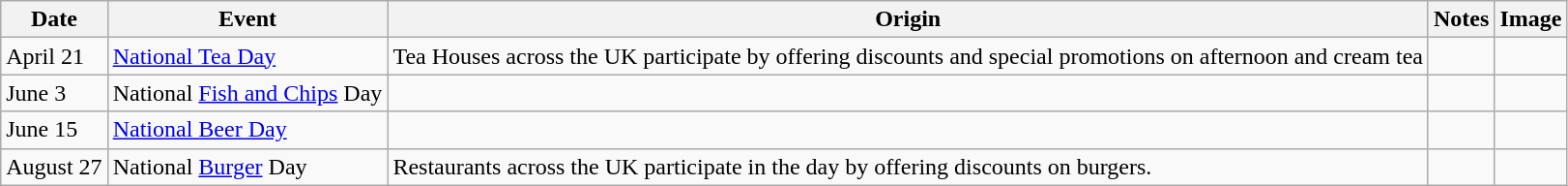<table class="wikitable sortable">
<tr>
<th>Date</th>
<th>Event</th>
<th>Origin</th>
<th>Notes</th>
<th>Image</th>
</tr>
<tr>
<td>April 21</td>
<td><a href='#'>National Tea Day</a></td>
<td>Tea Houses across the UK participate by offering discounts and special promotions on afternoon and cream tea</td>
<td></td>
<td></td>
</tr>
<tr>
<td>June 3</td>
<td>National <a href='#'>Fish and Chips</a> Day</td>
<td></td>
<td></td>
<td></td>
</tr>
<tr>
<td>June 15</td>
<td><a href='#'>National Beer Day</a></td>
<td></td>
<td></td>
<td></td>
</tr>
<tr>
<td>August 27</td>
<td>National <a href='#'>Burger</a> Day</td>
<td>Restaurants across the UK participate in the day by offering discounts on burgers.</td>
<td></td>
<td></td>
</tr>
</table>
